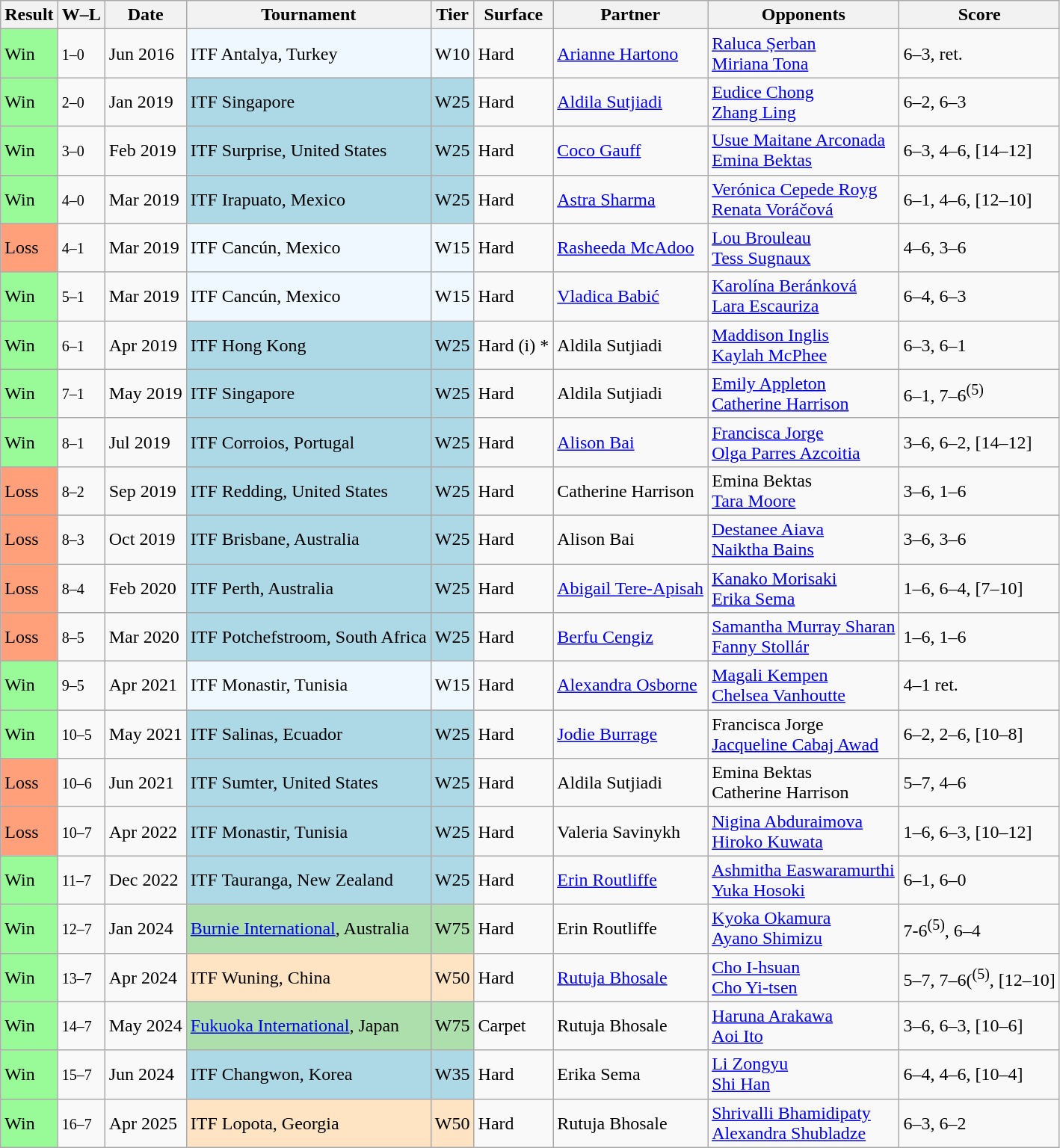<table class="sortable wikitable">
<tr>
<th>Result</th>
<th class="unsortable">W–L</th>
<th>Date</th>
<th>Tournament</th>
<th>Tier</th>
<th>Surface</th>
<th>Partner</th>
<th>Opponents</th>
<th class="unsortable">Score</th>
</tr>
<tr>
<td style="background:#98fb98;">Win</td>
<td><small>1–0</small></td>
<td>Jun 2016</td>
<td style="background:#f0f8ff;">ITF Antalya, Turkey</td>
<td style="background:#f0f8ff;">W10</td>
<td>Hard</td>
<td> <a href='#'>Arianne Hartono</a></td>
<td> <a href='#'>Raluca Șerban</a> <br>  <a href='#'>Miriana Tona</a></td>
<td>6–3, ret.</td>
</tr>
<tr>
<td style="background:#98fb98;">Win</td>
<td><small>2–0</small></td>
<td>Jan 2019</td>
<td style="background:lightblue;">ITF Singapore</td>
<td style="background:lightblue;">W25</td>
<td>Hard</td>
<td> <a href='#'>Aldila Sutjiadi</a></td>
<td> <a href='#'>Eudice Chong</a> <br>  <a href='#'>Zhang Ling</a></td>
<td>6–2, 6–3</td>
</tr>
<tr>
<td style="background:#98fb98;">Win</td>
<td><small>3–0</small></td>
<td>Feb 2019</td>
<td style="background:lightblue;">ITF Surprise, United States</td>
<td style="background:lightblue;">W25</td>
<td>Hard</td>
<td> <a href='#'>Coco Gauff</a></td>
<td> <a href='#'>Usue Maitane Arconada</a> <br>  <a href='#'>Emina Bektas</a></td>
<td>6–3, 4–6, [14–12]</td>
</tr>
<tr>
<td style="background:#98fb98;">Win</td>
<td><small>4–0</small></td>
<td>Mar 2019</td>
<td style="background:lightblue;">ITF Irapuato, Mexico</td>
<td style="background:lightblue;">W25</td>
<td>Hard</td>
<td> <a href='#'>Astra Sharma</a></td>
<td> <a href='#'>Verónica Cepede Royg</a> <br>  <a href='#'>Renata Voráčová</a></td>
<td>6–1, 4–6, [12–10]</td>
</tr>
<tr>
<td style="background:#ffa07a;">Loss</td>
<td><small>4–1</small></td>
<td>Mar 2019</td>
<td style="background:#f0f8ff;">ITF Cancún, Mexico</td>
<td style="background:#f0f8ff;">W15</td>
<td>Hard</td>
<td> <a href='#'>Rasheeda McAdoo</a></td>
<td> <a href='#'>Lou Brouleau</a> <br>  <a href='#'>Tess Sugnaux</a></td>
<td>4–6, 3–6</td>
</tr>
<tr>
<td style="background:#98fb98;">Win</td>
<td><small>5–1</small></td>
<td>Mar 2019</td>
<td style="background:#f0f8ff;">ITF Cancún, Mexico</td>
<td style="background:#f0f8ff;">W15</td>
<td>Hard</td>
<td> <a href='#'>Vladica Babić</a></td>
<td> <a href='#'>Karolína Beránková</a> <br>  <a href='#'>Lara Escauriza</a></td>
<td>6–4, 6–3</td>
</tr>
<tr>
<td style="background:#98fb98;">Win</td>
<td><small>6–1</small></td>
<td>Apr 2019</td>
<td style="background:lightblue;">ITF Hong Kong</td>
<td style="background:lightblue;">W25</td>
<td>Hard (i) *</td>
<td> Aldila Sutjiadi</td>
<td> <a href='#'>Maddison Inglis</a> <br>  <a href='#'>Kaylah McPhee</a></td>
<td>6–3, 6–1</td>
</tr>
<tr>
<td style="background:#98fb98;">Win</td>
<td><small>7–1</small></td>
<td>May 2019</td>
<td style="background:lightblue;">ITF Singapore</td>
<td style="background:lightblue;">W25</td>
<td>Hard</td>
<td> Aldila Sutjiadi</td>
<td> <a href='#'>Emily Appleton</a> <br>  <a href='#'>Catherine Harrison</a></td>
<td>6–1, 7–6<sup>(5)</sup></td>
</tr>
<tr>
<td style="background:#98fb98;">Win</td>
<td><small>8–1</small></td>
<td>Jul 2019</td>
<td style="background:lightblue;">ITF Corroios, Portugal</td>
<td style="background:lightblue;">W25</td>
<td>Hard</td>
<td> <a href='#'>Alison Bai</a></td>
<td> <a href='#'>Francisca Jorge</a> <br>  <a href='#'>Olga Parres Azcoitia</a></td>
<td>3–6, 6–2, [14–12]</td>
</tr>
<tr>
<td style="background:#ffa07a;">Loss</td>
<td><small>8–2</small></td>
<td>Sep 2019</td>
<td style="background:lightblue;">ITF Redding, United States</td>
<td style="background:lightblue;">W25</td>
<td>Hard</td>
<td> Catherine Harrison</td>
<td> Emina Bektas <br>  <a href='#'>Tara Moore</a></td>
<td>3–6, 1–6</td>
</tr>
<tr>
<td style="background:#ffa07a;">Loss</td>
<td><small>8–3</small></td>
<td>Oct 2019</td>
<td style="background:lightblue;">ITF Brisbane, Australia</td>
<td style="background:lightblue;">W25</td>
<td>Hard</td>
<td> Alison Bai</td>
<td> <a href='#'>Destanee Aiava</a> <br>  <a href='#'>Naiktha Bains</a></td>
<td>3–6, 3–6</td>
</tr>
<tr>
<td style="background:#ffa07a;">Loss</td>
<td><small>8–4</small></td>
<td>Feb 2020</td>
<td style="background:lightblue;">ITF Perth, Australia</td>
<td style="background:lightblue;">W25</td>
<td>Hard</td>
<td> <a href='#'>Abigail Tere-Apisah</a></td>
<td> <a href='#'>Kanako Morisaki</a> <br>  <a href='#'>Erika Sema</a></td>
<td>1–6, 6–4, [7–10]</td>
</tr>
<tr>
<td style="background:#ffa07a;">Loss</td>
<td><small>8–5</small></td>
<td>Mar 2020</td>
<td style="background:lightblue;">ITF Potchefstroom, South Africa</td>
<td style="background:lightblue;">W25</td>
<td>Hard</td>
<td> <a href='#'>Berfu Cengiz</a></td>
<td> <a href='#'>Samantha Murray Sharan</a> <br>  <a href='#'>Fanny Stollár</a></td>
<td>1–6, 1–6</td>
</tr>
<tr>
<td style="background:#98fb98;">Win</td>
<td><small>9–5</small></td>
<td>Apr 2021</td>
<td style="background:#f0f8ff;">ITF Monastir, Tunisia</td>
<td style="background:#f0f8ff;">W15</td>
<td>Hard</td>
<td> <a href='#'>Alexandra Osborne</a></td>
<td> <a href='#'>Magali Kempen</a> <br>  <a href='#'>Chelsea Vanhoutte</a></td>
<td>4–1 ret.</td>
</tr>
<tr>
<td style="background:#98fb98;">Win</td>
<td><small>10–5</small></td>
<td>May 2021</td>
<td style="background:lightblue;">ITF Salinas, Ecuador</td>
<td style="background:lightblue;">W25</td>
<td>Hard</td>
<td> <a href='#'>Jodie Burrage</a></td>
<td> Francisca Jorge <br>  <a href='#'>Jacqueline Cabaj Awad</a></td>
<td>6–2, 2–6, [10–8]</td>
</tr>
<tr>
<td style="background:#ffa07a;">Loss</td>
<td><small>10–6</small></td>
<td>Jun 2021</td>
<td style="background:lightblue;">ITF Sumter, United States</td>
<td style="background:lightblue;">W25</td>
<td>Hard</td>
<td> Aldila Sutjiadi</td>
<td> Emina Bektas <br>  Catherine Harrison</td>
<td>5–7, 4–6</td>
</tr>
<tr>
<td style="background:#ffa07a;">Loss</td>
<td><small>10–7</small></td>
<td>Apr 2022</td>
<td style="background:lightblue;">ITF Monastir, Tunisia</td>
<td style="background:lightblue;">W25</td>
<td>Hard</td>
<td> Valeria Savinykh</td>
<td> <a href='#'>Nigina Abduraimova</a> <br>  <a href='#'>Hiroko Kuwata</a></td>
<td>1–6, 6–3, [10–12]</td>
</tr>
<tr>
<td style="background:#98fb98;">Win</td>
<td><small>11–7</small></td>
<td>Dec 2022</td>
<td style="background:lightblue;">ITF Tauranga, New Zealand</td>
<td style="background:lightblue;">W25</td>
<td>Hard</td>
<td> <a href='#'>Erin Routliffe</a></td>
<td> <a href='#'>Ashmitha Easwaramurthi</a> <br>  <a href='#'>Yuka Hosoki</a></td>
<td>6–1, 6–0</td>
</tr>
<tr>
<td style="background:#98fb98;">Win</td>
<td><small>12–7</small></td>
<td>Jan 2024</td>
<td style="background:#addfad;"><a href='#'>Burnie International</a>, Australia</td>
<td style="background:#addfad;">W75</td>
<td>Hard</td>
<td> Erin Routliffe</td>
<td> <a href='#'>Kyoka Okamura</a> <br>  <a href='#'>Ayano Shimizu</a></td>
<td>7-6<sup>(5)</sup>, 6–4</td>
</tr>
<tr>
<td style="background:#98fb98;">Win</td>
<td><small>13–7</small></td>
<td>Apr 2024</td>
<td style="background:#ffe4c4;">ITF Wuning, China</td>
<td style="background:#ffe4c4;">W50</td>
<td>Hard</td>
<td> <a href='#'>Rutuja Bhosale</a></td>
<td> <a href='#'>Cho I-hsuan</a> <br>  <a href='#'>Cho Yi-tsen</a></td>
<td>5–7, 7–6(<sup>(5)</sup>, [12–10]</td>
</tr>
<tr>
<td style="background:#98fb98;">Win</td>
<td><small>14–7</small></td>
<td>May 2024</td>
<td style="background:#addfad;"><a href='#'>Fukuoka International</a>, Japan</td>
<td style="background:#addfad;">W75</td>
<td>Carpet</td>
<td> Rutuja Bhosale</td>
<td> <a href='#'>Haruna Arakawa</a> <br>  <a href='#'>Aoi Ito</a></td>
<td>3–6, 6–3, [10–6]</td>
</tr>
<tr>
<td style="background:#98fb98;">Win</td>
<td><small>15–7</small></td>
<td>Jun 2024</td>
<td style="background:lightblue;">ITF Changwon, Korea</td>
<td style="background:lightblue;">W35</td>
<td>Hard</td>
<td> Erika Sema</td>
<td> <a href='#'>Li Zongyu</a> <br>  <a href='#'>Shi Han</a></td>
<td>6–4, 4–6, [10–4]</td>
</tr>
<tr>
<td style="background:#98fb98;">Win</td>
<td><small>16–7</small></td>
<td>Apr 2025</td>
<td style="background:#ffe4c4;">ITF Lopota, Georgia</td>
<td style="background:#ffe4c4;">W50</td>
<td>Hard</td>
<td> Rutuja Bhosale</td>
<td> <a href='#'>Shrivalli Bhamidipaty</a> <br>  <a href='#'>Alexandra Shubladze</a></td>
<td>6–3, 6–2</td>
</tr>
</table>
